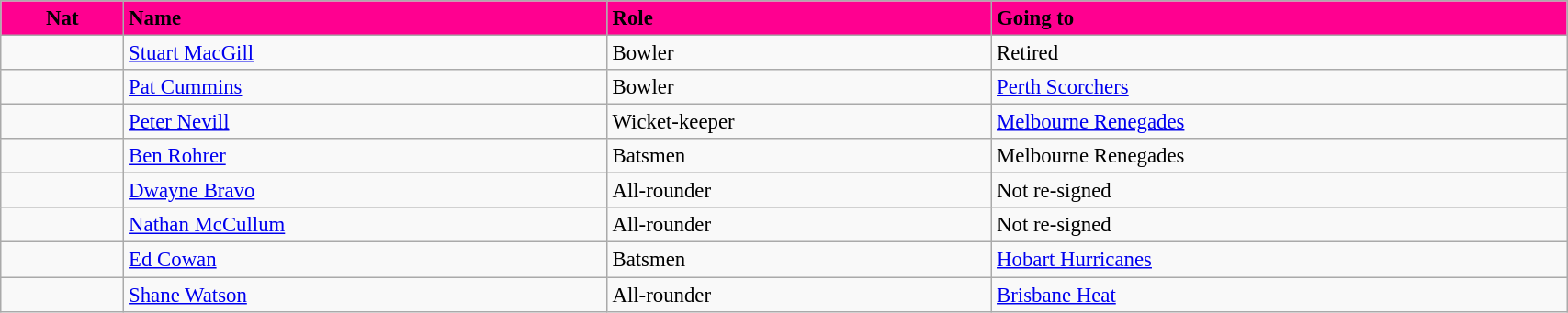<table class="wikitable"  style="font-size:95%; width:90%;">
<tr>
<th style="background:#ff0090; color:black; text-align:center;">Nat</th>
<th style="background:#ff0090; color:black; text-align:left;">Name</th>
<th style="background:#ff0090; color:black; text-align:left;">Role</th>
<th style="background:#ff0090; color:black; text-align:left;">Going to</th>
</tr>
<tr>
<td style="text-align:center"></td>
<td><a href='#'>Stuart MacGill</a></td>
<td>Bowler</td>
<td>Retired</td>
</tr>
<tr>
<td style="text-align:center"></td>
<td><a href='#'>Pat Cummins</a></td>
<td>Bowler</td>
<td><a href='#'>Perth Scorchers</a></td>
</tr>
<tr>
<td style="text-align:center"></td>
<td><a href='#'>Peter Nevill</a></td>
<td>Wicket-keeper</td>
<td><a href='#'>Melbourne Renegades</a></td>
</tr>
<tr>
<td style="text-align:center"></td>
<td><a href='#'>Ben Rohrer</a></td>
<td>Batsmen</td>
<td>Melbourne Renegades</td>
</tr>
<tr>
<td style="text-align:center"></td>
<td><a href='#'>Dwayne Bravo</a></td>
<td>All-rounder</td>
<td>Not re-signed</td>
</tr>
<tr>
<td style="text-align:center"></td>
<td><a href='#'>Nathan McCullum</a></td>
<td>All-rounder</td>
<td>Not re-signed</td>
</tr>
<tr>
<td style="text-align:center"></td>
<td><a href='#'>Ed Cowan</a></td>
<td>Batsmen</td>
<td><a href='#'>Hobart Hurricanes</a></td>
</tr>
<tr>
<td style="text-align:center"></td>
<td><a href='#'>Shane Watson</a></td>
<td>All-rounder</td>
<td><a href='#'>Brisbane Heat</a></td>
</tr>
</table>
